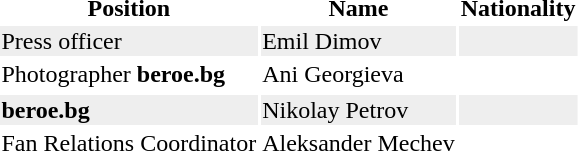<table class="toccolours">
<tr>
<th bgcolor=>Position</th>
<th bgcolor=>Name</th>
<th bgcolor=>Nationality</th>
</tr>
<tr style="background:#eee;">
<td>Press officer</td>
<td>Emil Dimov</td>
<td></td>
</tr>
<tr>
<td>Photographer <strong>beroe.bg</strong></td>
<td>Ani Georgieva</td>
<td></td>
</tr>
<tr>
</tr>
<tr style="background:#eee;">
<td><strong>beroe.bg</strong></td>
<td>Nikolay Petrov</td>
<td></td>
</tr>
<tr>
<td>Fan Relations Coordinator</td>
<td>Aleksander Mechev</td>
<td></td>
</tr>
<tr>
</tr>
</table>
